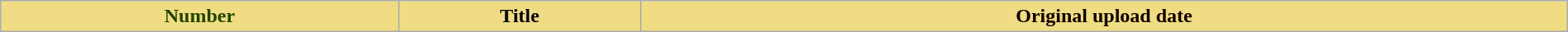<table class="sortable wikitable plainrowheaders" style="width:100%;">
<tr>
<th style="background-color:#F0DC82; color:#240; text-align:center;">Number</th>
<th style="background-color:#F0DC82; color:#001; text-align:center;">Title</th>
<th style="background-color:#F0DC82; color:#100; text-align:center;">Original upload date<br>














</th>
</tr>
</table>
